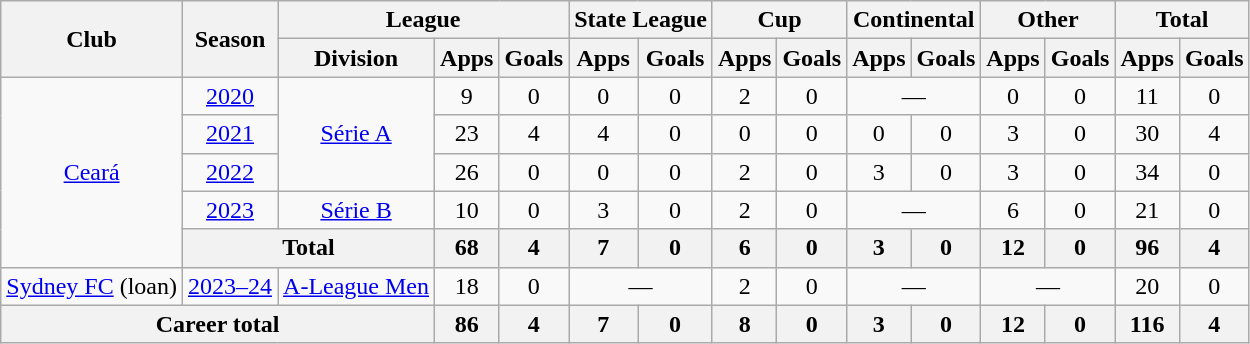<table class="wikitable" style="text-align: center;">
<tr>
<th rowspan="2">Club</th>
<th rowspan="2">Season</th>
<th colspan="3">League</th>
<th colspan="2">State League</th>
<th colspan="2">Cup</th>
<th colspan="2">Continental</th>
<th colspan="2">Other</th>
<th colspan="2">Total</th>
</tr>
<tr>
<th>Division</th>
<th>Apps</th>
<th>Goals</th>
<th>Apps</th>
<th>Goals</th>
<th>Apps</th>
<th>Goals</th>
<th>Apps</th>
<th>Goals</th>
<th>Apps</th>
<th>Goals</th>
<th>Apps</th>
<th>Goals</th>
</tr>
<tr>
<td rowspan="5" valign="center"><a href='#'>Ceará</a></td>
<td><a href='#'>2020</a></td>
<td rowspan="3"><a href='#'>Série A</a></td>
<td>9</td>
<td>0</td>
<td>0</td>
<td>0</td>
<td>2</td>
<td>0</td>
<td colspan="2">—</td>
<td>0</td>
<td>0</td>
<td>11</td>
<td>0</td>
</tr>
<tr>
<td><a href='#'>2021</a></td>
<td>23</td>
<td>4</td>
<td>4</td>
<td>0</td>
<td>0</td>
<td>0</td>
<td>0</td>
<td>0</td>
<td>3</td>
<td>0</td>
<td>30</td>
<td>4</td>
</tr>
<tr>
<td><a href='#'>2022</a></td>
<td>26</td>
<td>0</td>
<td>0</td>
<td>0</td>
<td>2</td>
<td>0</td>
<td>3</td>
<td>0</td>
<td>3</td>
<td>0</td>
<td>34</td>
<td>0</td>
</tr>
<tr>
<td><a href='#'>2023</a></td>
<td><a href='#'>Série B</a></td>
<td>10</td>
<td>0</td>
<td>3</td>
<td>0</td>
<td>2</td>
<td>0</td>
<td colspan="2">—</td>
<td>6</td>
<td>0</td>
<td>21</td>
<td>0</td>
</tr>
<tr>
<th colspan="2">Total</th>
<th>68</th>
<th>4</th>
<th>7</th>
<th>0</th>
<th>6</th>
<th>0</th>
<th>3</th>
<th>0</th>
<th>12</th>
<th>0</th>
<th>96</th>
<th>4</th>
</tr>
<tr>
<td><a href='#'>Sydney FC</a> (loan)</td>
<td><a href='#'>2023–24</a></td>
<td><a href='#'>A-League Men</a></td>
<td>18</td>
<td>0</td>
<td colspan="2">—</td>
<td>2</td>
<td>0</td>
<td colspan="2">—</td>
<td colspan="2">—</td>
<td>20</td>
<td>0</td>
</tr>
<tr>
<th colspan="3"><strong>Career total</strong></th>
<th>86</th>
<th>4</th>
<th>7</th>
<th>0</th>
<th>8</th>
<th>0</th>
<th>3</th>
<th>0</th>
<th>12</th>
<th>0</th>
<th>116</th>
<th>4</th>
</tr>
</table>
